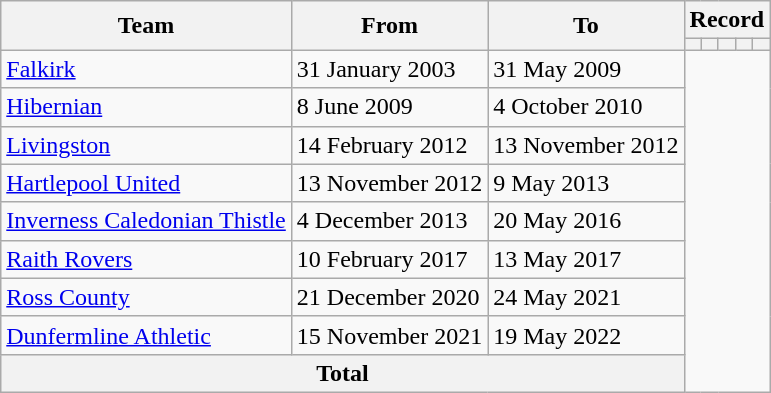<table class=wikitable style="text-align: center">
<tr>
<th rowspan=2>Team</th>
<th rowspan=2>From</th>
<th rowspan=2>To</th>
<th colspan=5>Record</th>
</tr>
<tr>
<th></th>
<th></th>
<th></th>
<th></th>
<th></th>
</tr>
<tr>
<td align=left><a href='#'>Falkirk</a></td>
<td align=left>31 January 2003</td>
<td align=left>31 May 2009<br></td>
</tr>
<tr>
<td align=left><a href='#'>Hibernian</a></td>
<td align=left>8 June 2009</td>
<td align=left>4 October 2010<br></td>
</tr>
<tr>
<td align=left><a href='#'>Livingston</a></td>
<td align=left>14 February 2012</td>
<td align=left>13 November 2012<br></td>
</tr>
<tr>
<td align=left><a href='#'>Hartlepool United</a></td>
<td align=left>13 November 2012</td>
<td align=left>9 May 2013<br></td>
</tr>
<tr>
<td align=left><a href='#'>Inverness Caledonian Thistle</a></td>
<td align=left>4 December 2013</td>
<td align=left>20 May 2016<br></td>
</tr>
<tr>
<td align=left><a href='#'>Raith Rovers</a></td>
<td align=left>10 February 2017</td>
<td align=left>13 May 2017<br></td>
</tr>
<tr>
<td align=left><a href='#'>Ross County</a></td>
<td align=left>21 December 2020</td>
<td align=left>24 May 2021<br></td>
</tr>
<tr>
<td align=left><a href='#'>Dunfermline Athletic</a></td>
<td align=left>15 November 2021</td>
<td align=left>19 May 2022<br></td>
</tr>
<tr>
<th colspan=3>Total<br></th>
</tr>
</table>
